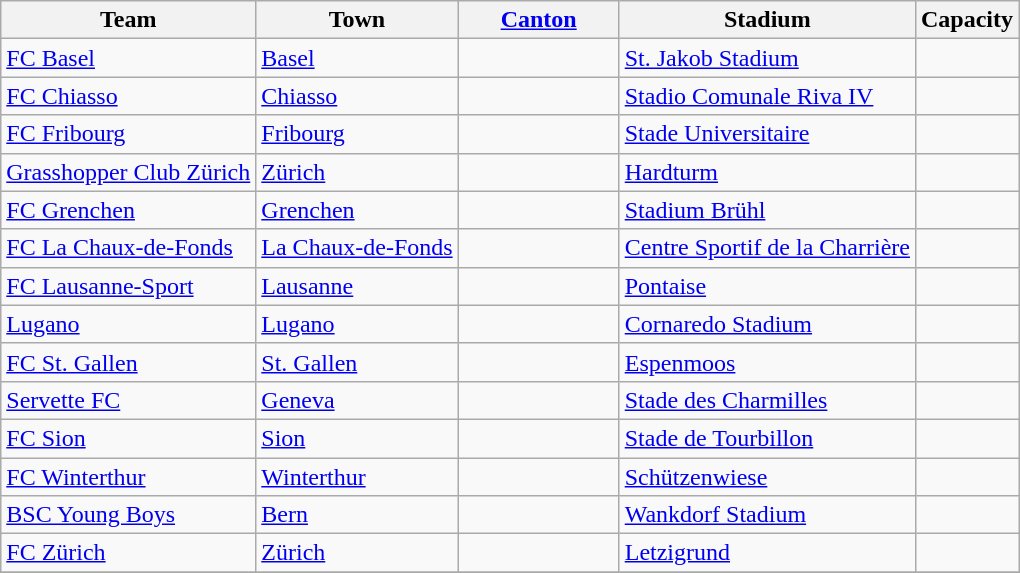<table class="wikitable sortable" style="text-align: left;">
<tr>
<th>Team</th>
<th>Town</th>
<th width="100"><a href='#'>Canton</a></th>
<th>Stadium</th>
<th>Capacity</th>
</tr>
<tr>
<td><a href='#'>FC Basel</a></td>
<td><a href='#'>Basel</a></td>
<td></td>
<td><a href='#'>St. Jakob Stadium</a></td>
<td></td>
</tr>
<tr>
<td><a href='#'>FC Chiasso</a></td>
<td><a href='#'>Chiasso</a></td>
<td></td>
<td><a href='#'>Stadio Comunale Riva IV</a></td>
<td></td>
</tr>
<tr>
<td><a href='#'>FC Fribourg</a></td>
<td><a href='#'>Fribourg</a></td>
<td></td>
<td><a href='#'>Stade Universitaire</a></td>
<td></td>
</tr>
<tr>
<td><a href='#'>Grasshopper Club Zürich</a></td>
<td><a href='#'>Zürich</a></td>
<td></td>
<td><a href='#'>Hardturm</a></td>
<td></td>
</tr>
<tr>
<td><a href='#'>FC Grenchen</a></td>
<td><a href='#'>Grenchen</a></td>
<td></td>
<td><a href='#'>Stadium Brühl</a></td>
<td></td>
</tr>
<tr>
<td><a href='#'>FC La Chaux-de-Fonds</a></td>
<td><a href='#'>La Chaux-de-Fonds</a></td>
<td></td>
<td><a href='#'>Centre Sportif de la Charrière</a></td>
<td></td>
</tr>
<tr>
<td><a href='#'>FC Lausanne-Sport</a></td>
<td><a href='#'>Lausanne</a></td>
<td></td>
<td><a href='#'>Pontaise</a></td>
<td></td>
</tr>
<tr>
<td><a href='#'>Lugano</a></td>
<td><a href='#'>Lugano</a></td>
<td></td>
<td><a href='#'>Cornaredo Stadium</a></td>
<td></td>
</tr>
<tr>
<td><a href='#'>FC St. Gallen</a></td>
<td><a href='#'>St. Gallen</a></td>
<td></td>
<td><a href='#'>Espenmoos</a></td>
<td></td>
</tr>
<tr>
<td><a href='#'>Servette FC</a></td>
<td><a href='#'>Geneva</a></td>
<td></td>
<td><a href='#'>Stade des Charmilles</a></td>
<td></td>
</tr>
<tr>
<td><a href='#'>FC Sion</a></td>
<td><a href='#'>Sion</a></td>
<td></td>
<td><a href='#'>Stade de Tourbillon</a></td>
<td></td>
</tr>
<tr>
<td><a href='#'>FC Winterthur</a></td>
<td><a href='#'>Winterthur</a></td>
<td></td>
<td><a href='#'>Schützenwiese</a></td>
<td></td>
</tr>
<tr>
<td><a href='#'>BSC Young Boys</a></td>
<td><a href='#'>Bern</a></td>
<td></td>
<td><a href='#'>Wankdorf Stadium</a></td>
<td></td>
</tr>
<tr>
<td><a href='#'>FC Zürich</a></td>
<td><a href='#'>Zürich</a></td>
<td></td>
<td><a href='#'>Letzigrund</a></td>
<td></td>
</tr>
<tr>
</tr>
</table>
